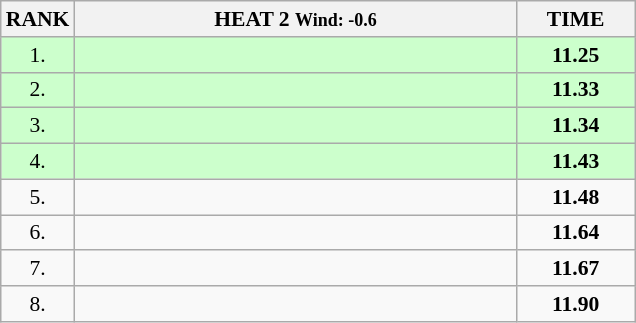<table class="wikitable" style="border-collapse: collapse; font-size: 90%;">
<tr>
<th>RANK</th>
<th style="width: 20em">HEAT 2 <small>Wind: -0.6</small></th>
<th style="width: 5em">TIME</th>
</tr>
<tr style="background:#ccffcc;">
<td align="center">1.</td>
<td></td>
<td align="center"><strong>11.25</strong></td>
</tr>
<tr style="background:#ccffcc;">
<td align="center">2.</td>
<td></td>
<td align="center"><strong>11.33</strong></td>
</tr>
<tr style="background:#ccffcc;">
<td align="center">3.</td>
<td></td>
<td align="center"><strong>11.34</strong></td>
</tr>
<tr style="background:#ccffcc;">
<td align="center">4.</td>
<td></td>
<td align="center"><strong>11.43</strong></td>
</tr>
<tr>
<td align="center">5.</td>
<td></td>
<td align="center"><strong>11.48</strong></td>
</tr>
<tr>
<td align="center">6.</td>
<td></td>
<td align="center"><strong>11.64</strong></td>
</tr>
<tr>
<td align="center">7.</td>
<td></td>
<td align="center"><strong>11.67</strong></td>
</tr>
<tr>
<td align="center">8.</td>
<td></td>
<td align="center"><strong>11.90</strong></td>
</tr>
</table>
